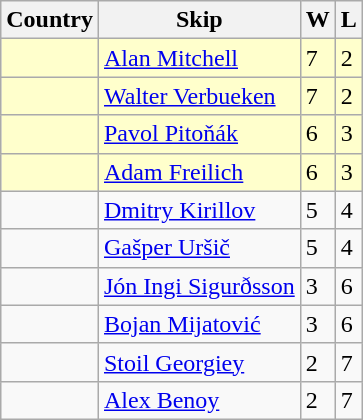<table class=wikitable>
<tr>
<th>Country</th>
<th>Skip</th>
<th>W</th>
<th>L</th>
</tr>
<tr bgcolor=#ffffcc>
<td></td>
<td><a href='#'>Alan Mitchell</a></td>
<td>7</td>
<td>2</td>
</tr>
<tr bgcolor=#ffffcc>
<td></td>
<td><a href='#'>Walter Verbueken</a></td>
<td>7</td>
<td>2</td>
</tr>
<tr bgcolor=#ffffcc>
<td></td>
<td><a href='#'>Pavol Pitoňák</a></td>
<td>6</td>
<td>3</td>
</tr>
<tr bgcolor=#ffffcc>
<td></td>
<td><a href='#'>Adam Freilich</a></td>
<td>6</td>
<td>3</td>
</tr>
<tr>
<td></td>
<td><a href='#'>Dmitry Kirillov</a></td>
<td>5</td>
<td>4</td>
</tr>
<tr>
<td></td>
<td><a href='#'>Gašper Uršič</a></td>
<td>5</td>
<td>4</td>
</tr>
<tr>
<td></td>
<td><a href='#'>Jón Ingi Sigurðsson</a></td>
<td>3</td>
<td>6</td>
</tr>
<tr>
<td></td>
<td><a href='#'>Bojan Mijatović</a></td>
<td>3</td>
<td>6</td>
</tr>
<tr>
<td></td>
<td><a href='#'>Stoil Georgiey</a></td>
<td>2</td>
<td>7</td>
</tr>
<tr>
<td></td>
<td><a href='#'>Alex Benoy</a></td>
<td>2</td>
<td>7</td>
</tr>
</table>
